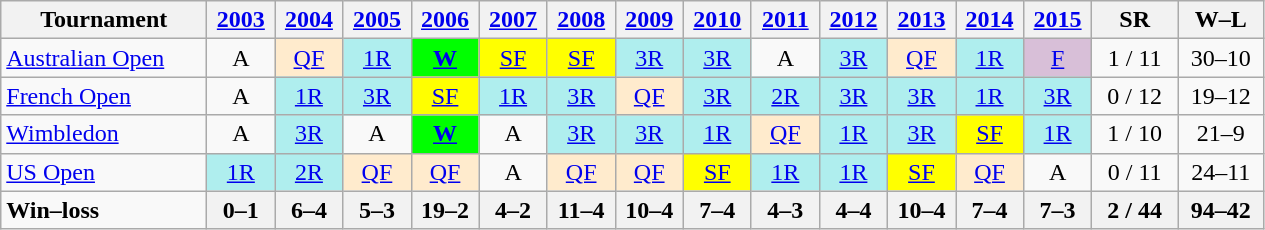<table class="wikitable nowrap" style="text-align:center">
<tr>
<th width="130">Tournament</th>
<th width="38"><a href='#'>2003</a></th>
<th width="38"><a href='#'>2004</a></th>
<th width="38"><a href='#'>2005</a></th>
<th width="38"><a href='#'>2006</a></th>
<th width="38"><a href='#'>2007</a></th>
<th width="38"><a href='#'>2008</a></th>
<th width="38"><a href='#'>2009</a></th>
<th width="38"><a href='#'>2010</a></th>
<th width="38"><a href='#'>2011</a></th>
<th width="38"><a href='#'>2012</a></th>
<th width="38"><a href='#'>2013</a></th>
<th width="38"><a href='#'>2014</a></th>
<th width="38"><a href='#'>2015</a></th>
<th width="50">SR</th>
<th width="50">W–L</th>
</tr>
<tr>
<td align="left"><a href='#'>Australian Open</a></td>
<td>A</td>
<td style="background:#ffebcd;"><a href='#'>QF</a></td>
<td style="background:#afeeee;"><a href='#'>1R</a></td>
<td style="background:lime;"><strong><a href='#'>W</a></strong></td>
<td style="background:yellow;"><a href='#'>SF</a></td>
<td style="background:yellow;"><a href='#'>SF</a></td>
<td style="background:#afeeee;"><a href='#'>3R</a></td>
<td style="background:#afeeee;"><a href='#'>3R</a></td>
<td>A</td>
<td style="background:#afeeee;"><a href='#'>3R</a></td>
<td style="background:#ffebcd;"><a href='#'>QF</a></td>
<td style="background:#afeeee;"><a href='#'>1R</a></td>
<td style="background:thistle;"><a href='#'>F</a></td>
<td>1 / 11</td>
<td>30–10</td>
</tr>
<tr>
<td align="left"><a href='#'>French Open</a></td>
<td>A</td>
<td style="background:#afeeee;"><a href='#'>1R</a></td>
<td style="background:#afeeee;"><a href='#'>3R</a></td>
<td style="background:yellow;"><a href='#'>SF</a></td>
<td style="background:#afeeee;"><a href='#'>1R</a></td>
<td style="background:#afeeee;"><a href='#'>3R</a></td>
<td style="background:#ffebcd;"><a href='#'>QF</a></td>
<td style="background:#afeeee;"><a href='#'>3R</a></td>
<td style="background:#afeeee;"><a href='#'>2R</a></td>
<td style="background:#afeeee;"><a href='#'>3R</a></td>
<td style="background:#afeeee;"><a href='#'>3R</a></td>
<td style="background:#afeeee;"><a href='#'>1R</a></td>
<td style="background:#afeeee;"><a href='#'>3R</a></td>
<td>0 / 12</td>
<td>19–12</td>
</tr>
<tr>
<td align="left"><a href='#'>Wimbledon</a></td>
<td>A</td>
<td style="background:#afeeee;"><a href='#'>3R</a></td>
<td>A</td>
<td style="background:lime;"><strong><a href='#'>W</a></strong></td>
<td>A</td>
<td style="background:#afeeee;"><a href='#'>3R</a></td>
<td style="background:#afeeee;"><a href='#'>3R</a></td>
<td style="background:#afeeee;"><a href='#'>1R</a></td>
<td style="background:#ffebcd;"><a href='#'>QF</a></td>
<td style="background:#afeeee;"><a href='#'>1R</a></td>
<td style="background:#afeeee;"><a href='#'>3R</a></td>
<td style="background:yellow;"><a href='#'>SF</a></td>
<td style="background:#afeeee;"><a href='#'>1R</a></td>
<td>1 / 10</td>
<td>21–9</td>
</tr>
<tr>
<td align="left"><a href='#'>US Open</a></td>
<td style="background:#afeeee;"><a href='#'>1R</a></td>
<td style="background:#afeeee;"><a href='#'>2R</a></td>
<td style="background:#ffebcd;"><a href='#'>QF</a></td>
<td style="background:#ffebcd;"><a href='#'>QF</a></td>
<td>A</td>
<td style="background:#ffebcd;"><a href='#'>QF</a></td>
<td style="background:#ffebcd;"><a href='#'>QF</a></td>
<td style="background:yellow;"><a href='#'>SF</a></td>
<td style="background:#afeeee;"><a href='#'>1R</a></td>
<td style="background:#afeeee;"><a href='#'>1R</a></td>
<td style="background:yellow;"><a href='#'>SF</a></td>
<td style="background:#ffebcd;"><a href='#'>QF</a></td>
<td>A</td>
<td>0 / 11</td>
<td>24–11</td>
</tr>
<tr>
<td style="text-align:left;"><strong>Win–loss</strong></td>
<th>0–1</th>
<th>6–4</th>
<th>5–3</th>
<th>19–2</th>
<th>4–2</th>
<th>11–4</th>
<th>10–4</th>
<th>7–4</th>
<th>4–3</th>
<th>4–4</th>
<th>10–4</th>
<th>7–4</th>
<th>7–3</th>
<th>2 / 44</th>
<th>94–42</th>
</tr>
</table>
